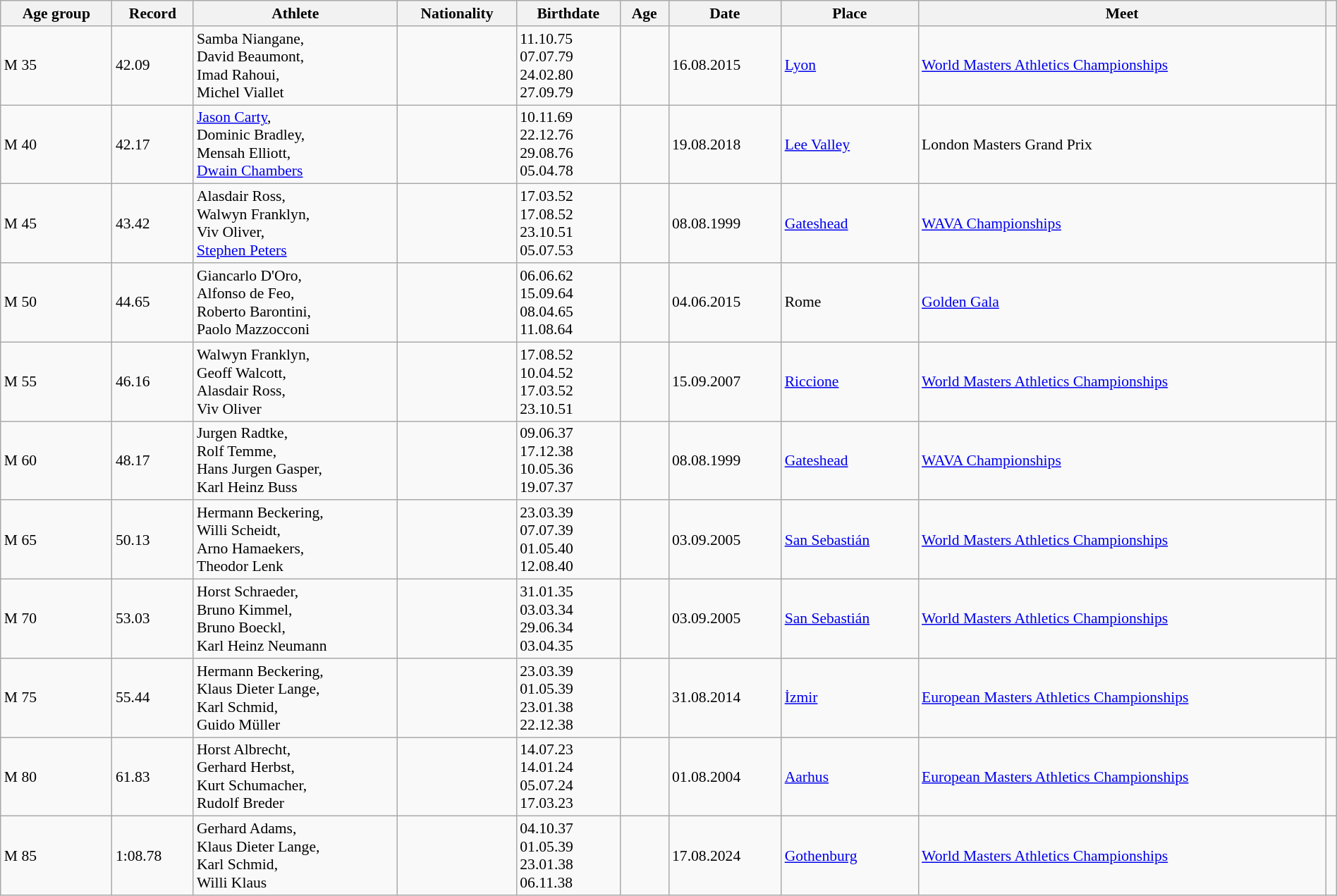<table class="wikitable" style="font-size:90%; width: 100%;">
<tr>
<th>Age group</th>
<th>Record</th>
<th>Athlete</th>
<th>Nationality</th>
<th>Birthdate</th>
<th>Age</th>
<th>Date</th>
<th>Place</th>
<th>Meet</th>
<th></th>
</tr>
<tr>
<td>M 35</td>
<td>42.09</td>
<td>Samba Niangane,<br> David Beaumont,<br>Imad Rahoui,<br>Michel Viallet</td>
<td></td>
<td>11.10.75<br>07.07.79<br>24.02.80<br>27.09.79</td>
<td></td>
<td>16.08.2015</td>
<td><a href='#'>Lyon</a> </td>
<td><a href='#'>World Masters Athletics Championships</a></td>
<td></td>
</tr>
<tr>
<td>M 40</td>
<td>42.17</td>
<td><a href='#'>Jason Carty</a>,<br>Dominic Bradley,<br>Mensah Elliott,<br><a href='#'>Dwain Chambers</a></td>
<td></td>
<td>10.11.69<br>22.12.76<br>29.08.76<br>05.04.78</td>
<td></td>
<td>19.08.2018</td>
<td><a href='#'>Lee Valley</a> </td>
<td>London Masters Grand Prix</td>
<td></td>
</tr>
<tr>
<td>M 45</td>
<td>43.42</td>
<td>Alasdair Ross,<br>Walwyn Franklyn,<br>Viv Oliver,<br><a href='#'>Stephen Peters</a></td>
<td></td>
<td>17.03.52<br>17.08.52<br>23.10.51<br>05.07.53</td>
<td></td>
<td>08.08.1999</td>
<td><a href='#'>Gateshead</a> </td>
<td><a href='#'>WAVA Championships</a></td>
<td></td>
</tr>
<tr>
<td>M 50</td>
<td>44.65</td>
<td>Giancarlo D'Oro,<br>Alfonso de Feo,<br>Roberto Barontini,<br>Paolo Mazzocconi</td>
<td></td>
<td>06.06.62<br>15.09.64<br>08.04.65<br>11.08.64</td>
<td></td>
<td>04.06.2015</td>
<td>Rome </td>
<td><a href='#'>Golden Gala</a></td>
<td></td>
</tr>
<tr>
<td>M 55</td>
<td>46.16</td>
<td>Walwyn Franklyn,<br>Geoff Walcott,<br>Alasdair Ross,<br>Viv Oliver</td>
<td></td>
<td>17.08.52<br>10.04.52<br>17.03.52<br>23.10.51</td>
<td></td>
<td>15.09.2007</td>
<td><a href='#'>Riccione</a> </td>
<td><a href='#'>World Masters Athletics Championships</a></td>
<td></td>
</tr>
<tr>
<td>M 60</td>
<td>48.17</td>
<td>Jurgen Radtke,<br>Rolf Temme,<br>Hans Jurgen Gasper,<br>Karl Heinz Buss</td>
<td></td>
<td>09.06.37<br>17.12.38<br>10.05.36<br>19.07.37</td>
<td></td>
<td>08.08.1999</td>
<td><a href='#'>Gateshead</a> </td>
<td><a href='#'>WAVA Championships</a></td>
<td></td>
</tr>
<tr>
<td>M 65</td>
<td>50.13</td>
<td>Hermann Beckering,<br>Willi Scheidt,<br>Arno Hamaekers,<br>Theodor Lenk</td>
<td></td>
<td>23.03.39<br>07.07.39<br>01.05.40<br>12.08.40</td>
<td></td>
<td>03.09.2005</td>
<td><a href='#'>San Sebastián</a> </td>
<td><a href='#'>World Masters Athletics Championships</a></td>
<td></td>
</tr>
<tr>
<td>M 70</td>
<td>53.03</td>
<td>Horst Schraeder,<br>Bruno Kimmel,<br>Bruno Boeckl,<br>Karl Heinz Neumann</td>
<td></td>
<td>31.01.35<br>03.03.34<br>29.06.34<br>03.04.35</td>
<td></td>
<td>03.09.2005</td>
<td><a href='#'>San Sebastián</a> </td>
<td><a href='#'>World Masters Athletics Championships</a></td>
<td></td>
</tr>
<tr>
<td>M 75</td>
<td>55.44</td>
<td>Hermann Beckering,<br>Klaus Dieter Lange,<br>Karl Schmid,<br>Guido Müller</td>
<td></td>
<td>23.03.39<br>01.05.39<br>23.01.38<br>22.12.38</td>
<td></td>
<td>31.08.2014</td>
<td><a href='#'>İzmir</a> </td>
<td><a href='#'>European Masters Athletics Championships</a></td>
<td></td>
</tr>
<tr>
<td>M 80</td>
<td>61.83</td>
<td>Horst Albrecht,<br>Gerhard Herbst,<br>Kurt Schumacher,<br>Rudolf Breder</td>
<td></td>
<td>14.07.23<br>14.01.24<br>05.07.24<br>17.03.23</td>
<td></td>
<td>01.08.2004</td>
<td><a href='#'>Aarhus</a> </td>
<td><a href='#'>European Masters Athletics Championships</a></td>
<td></td>
</tr>
<tr>
<td>M 85</td>
<td>1:08.78</td>
<td>Gerhard Adams,<br>Klaus Dieter Lange,<br>Karl Schmid,<br>Willi Klaus</td>
<td></td>
<td>04.10.37<br>01.05.39<br>23.01.38<br>06.11.38</td>
<td></td>
<td>17.08.2024</td>
<td><a href='#'>Gothenburg</a> </td>
<td><a href='#'>World Masters Athletics Championships</a></td>
<td></td>
</tr>
</table>
